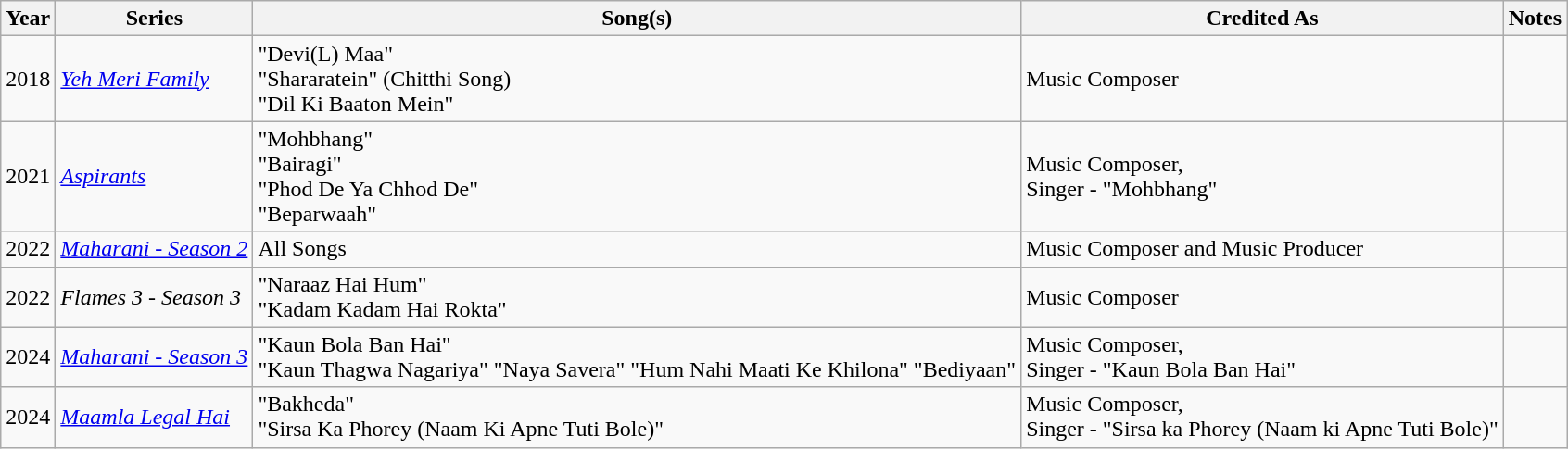<table class="wikitable">
<tr>
<th>Year</th>
<th>Series</th>
<th>Song(s)</th>
<th>Credited As</th>
<th>Notes</th>
</tr>
<tr>
<td>2018</td>
<td><em><a href='#'>Yeh Meri Family</a></em></td>
<td>"Devi(L) Maa"<br>"Shararatein" (Chitthi Song)<br>"Dil Ki Baaton Mein"</td>
<td>Music Composer</td>
<td></td>
</tr>
<tr>
<td>2021</td>
<td><em><a href='#'>Aspirants</a></em></td>
<td>"Mohbhang"<br>"Bairagi"<br>"Phod De Ya Chhod De"<br>"Beparwaah"</td>
<td>Music Composer,<br>Singer - "Mohbhang"</td>
<td></td>
</tr>
<tr>
<td>2022</td>
<td><a href='#'><em>Maharani - Season 2</em></a></td>
<td>All Songs</td>
<td>Music Composer and Music Producer</td>
<td></td>
</tr>
<tr>
<td>2022</td>
<td><em>Flames 3 - Season 3</em></td>
<td>"Naraaz Hai Hum"<br>"Kadam Kadam Hai Rokta"</td>
<td>Music Composer</td>
<td></td>
</tr>
<tr>
<td>2024</td>
<td><a href='#'><em>Maharani - Season 3</em></a></td>
<td>"Kaun Bola Ban Hai"<br>"Kaun Thagwa Nagariya"
"Naya Savera"
"Hum Nahi Maati Ke Khilona"
"Bediyaan"</td>
<td>Music Composer,<br>Singer - "Kaun Bola Ban Hai"</td>
<td></td>
</tr>
<tr>
<td>2024</td>
<td><em><a href='#'>Maamla Legal Hai</a></em></td>
<td>"Bakheda"<br>"Sirsa Ka Phorey (Naam Ki Apne Tuti Bole)"</td>
<td>Music Composer,<br>Singer - "Sirsa ka Phorey (Naam ki Apne Tuti Bole)"</td>
<td></td>
</tr>
</table>
